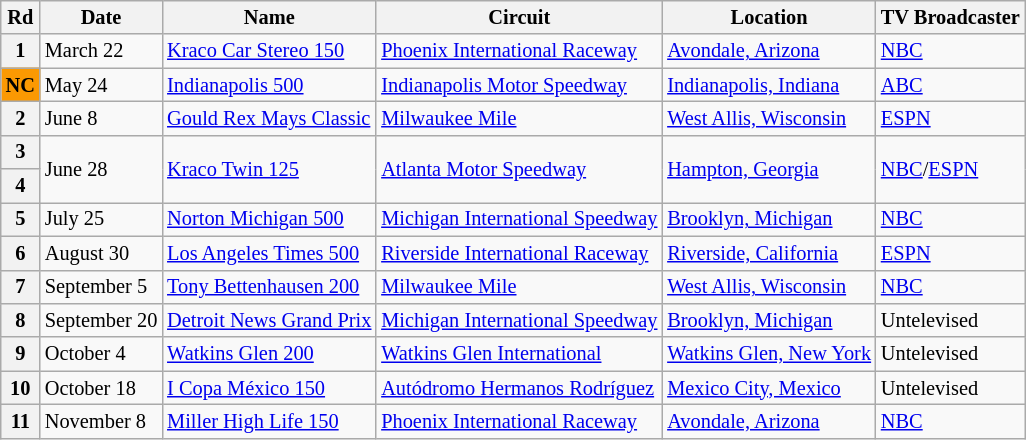<table class="wikitable" style="font-size: 85%;">
<tr>
<th>Rd</th>
<th>Date</th>
<th>Name</th>
<th>Circuit</th>
<th>Location</th>
<th>TV Broadcaster</th>
</tr>
<tr>
<th>1</th>
<td>March 22</td>
<td> <a href='#'>Kraco Car Stereo 150</a></td>
<td> <a href='#'>Phoenix International Raceway</a></td>
<td><a href='#'>Avondale, Arizona</a></td>
<td><a href='#'>NBC</a></td>
</tr>
<tr>
<th style="background:#fb9902; text-align:center;">NC</th>
<td>May 24</td>
<td> <a href='#'>Indianapolis 500</a></td>
<td> <a href='#'>Indianapolis Motor Speedway</a></td>
<td><a href='#'>Indianapolis, Indiana</a></td>
<td><a href='#'>ABC</a></td>
</tr>
<tr>
<th>2</th>
<td>June 8</td>
<td> <a href='#'>Gould Rex Mays Classic</a></td>
<td> <a href='#'>Milwaukee Mile</a></td>
<td><a href='#'>West Allis, Wisconsin</a></td>
<td><a href='#'>ESPN</a></td>
</tr>
<tr>
<th>3</th>
<td rowspan="2">June 28</td>
<td rowspan="2"> <a href='#'>Kraco Twin 125</a></td>
<td rowspan="2"> <a href='#'>Atlanta Motor Speedway</a></td>
<td rowspan="2"><a href='#'>Hampton, Georgia</a></td>
<td rowspan="2"><a href='#'>NBC</a>/<a href='#'>ESPN</a></td>
</tr>
<tr>
<th>4</th>
</tr>
<tr>
<th>5</th>
<td>July 25</td>
<td> <a href='#'>Norton Michigan 500</a></td>
<td> <a href='#'>Michigan International Speedway</a></td>
<td><a href='#'>Brooklyn, Michigan</a></td>
<td><a href='#'>NBC</a></td>
</tr>
<tr>
<th>6</th>
<td>August 30</td>
<td> <a href='#'>Los Angeles Times 500</a></td>
<td> <a href='#'>Riverside International Raceway</a></td>
<td><a href='#'>Riverside, California</a></td>
<td><a href='#'>ESPN</a></td>
</tr>
<tr>
<th>7</th>
<td>September 5</td>
<td> <a href='#'>Tony Bettenhausen 200</a></td>
<td> <a href='#'>Milwaukee Mile</a></td>
<td><a href='#'>West Allis, Wisconsin</a></td>
<td><a href='#'>NBC</a></td>
</tr>
<tr>
<th>8</th>
<td>September 20</td>
<td> <a href='#'>Detroit News Grand Prix</a></td>
<td> <a href='#'>Michigan International Speedway</a></td>
<td><a href='#'>Brooklyn, Michigan</a></td>
<td>Untelevised</td>
</tr>
<tr>
<th>9</th>
<td>October 4</td>
<td> <a href='#'>Watkins Glen 200</a></td>
<td> <a href='#'>Watkins Glen International</a></td>
<td><a href='#'>Watkins Glen, New York</a></td>
<td>Untelevised</td>
</tr>
<tr>
<th>10</th>
<td>October 18</td>
<td> <a href='#'>I Copa México 150</a></td>
<td> <a href='#'>Autódromo Hermanos Rodríguez</a></td>
<td><a href='#'>Mexico City, Mexico</a></td>
<td>Untelevised</td>
</tr>
<tr>
<th>11</th>
<td>November 8</td>
<td> <a href='#'>Miller High Life 150</a></td>
<td> <a href='#'>Phoenix International Raceway</a></td>
<td><a href='#'>Avondale, Arizona</a></td>
<td><a href='#'>NBC</a></td>
</tr>
</table>
